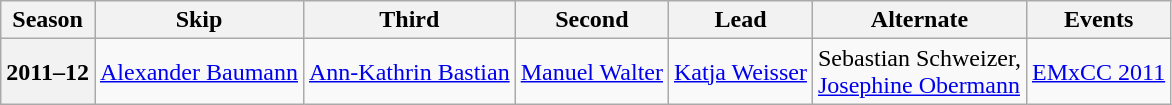<table class="wikitable">
<tr>
<th scope="col">Season</th>
<th scope="col">Skip</th>
<th scope="col">Third</th>
<th scope="col">Second</th>
<th scope="col">Lead</th>
<th scope="col">Alternate</th>
<th scope="col">Events</th>
</tr>
<tr>
<th scope="row">2011–12</th>
<td><a href='#'>Alexander Baumann</a></td>
<td><a href='#'>Ann-Kathrin Bastian</a></td>
<td><a href='#'>Manuel Walter</a></td>
<td><a href='#'>Katja Weisser</a></td>
<td>Sebastian Schweizer,<br><a href='#'>Josephine Obermann</a></td>
<td><a href='#'>EMxCC 2011</a> </td>
</tr>
</table>
